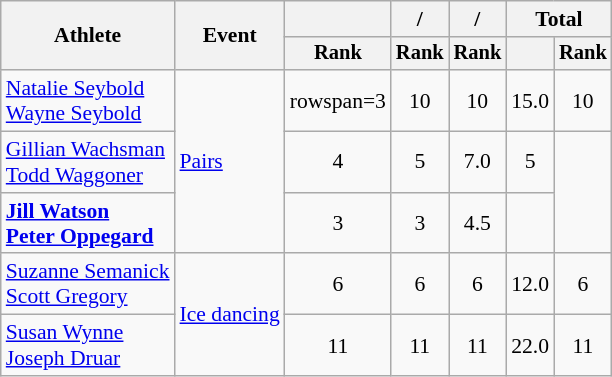<table class=wikitable style=font-size:90%;text-align:center>
<tr>
<th rowspan=2>Athlete</th>
<th rowspan=2>Event</th>
<th></th>
<th> / </th>
<th> / </th>
<th colspan=2>Total</th>
</tr>
<tr style=font-size:95%>
<th>Rank</th>
<th>Rank</th>
<th>Rank</th>
<th></th>
<th>Rank</th>
</tr>
<tr>
<td align=left><a href='#'>Natalie Seybold</a><br><a href='#'>Wayne Seybold</a></td>
<td align=left rowspan=3><a href='#'>Pairs</a></td>
<td>rowspan=3 </td>
<td>10</td>
<td>10</td>
<td>15.0</td>
<td>10</td>
</tr>
<tr>
<td align=left><a href='#'>Gillian Wachsman</a><br><a href='#'>Todd Waggoner</a></td>
<td>4</td>
<td>5</td>
<td>7.0</td>
<td>5</td>
</tr>
<tr>
<td align=left><strong><a href='#'>Jill Watson</a><br><a href='#'>Peter Oppegard</a></strong></td>
<td>3</td>
<td>3</td>
<td>4.5</td>
<td></td>
</tr>
<tr>
<td align=left><a href='#'>Suzanne Semanick</a><br><a href='#'>Scott Gregory</a></td>
<td align=left rowspan=2><a href='#'>Ice dancing</a></td>
<td>6</td>
<td>6</td>
<td>6</td>
<td>12.0</td>
<td>6</td>
</tr>
<tr>
<td align=left><a href='#'>Susan Wynne</a><br><a href='#'>Joseph Druar</a></td>
<td>11</td>
<td>11</td>
<td>11</td>
<td>22.0</td>
<td>11</td>
</tr>
</table>
